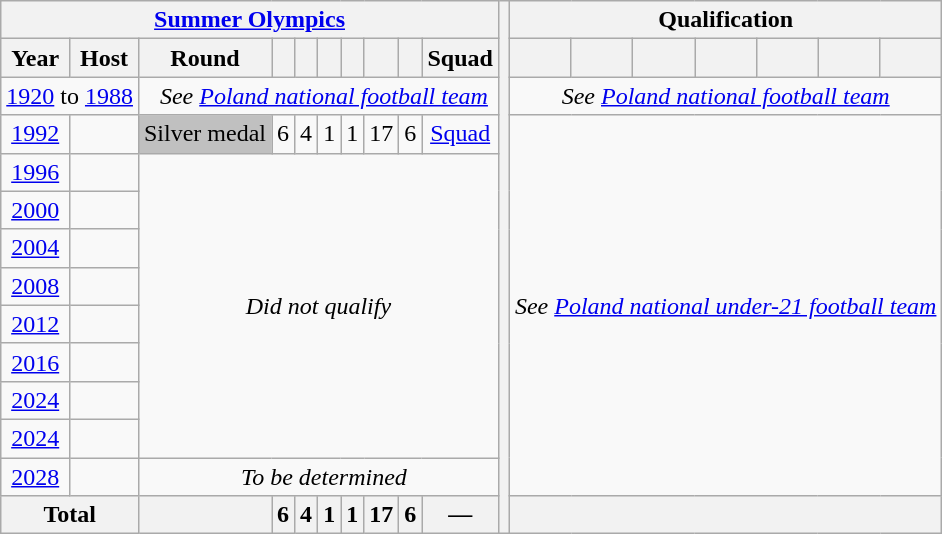<table class="wikitable" style="text-align: center;font-size:100%;">
<tr>
<th colspan="10"><a href='#'>Summer Olympics</a></th>
<th rowspan="25"></th>
<th colspan="7">Qualification</th>
</tr>
<tr>
<th>Year</th>
<th>Host</th>
<th>Round</th>
<th></th>
<th></th>
<th></th>
<th></th>
<th></th>
<th></th>
<th>Squad</th>
<th></th>
<th></th>
<th></th>
<th></th>
<th></th>
<th></th>
<th></th>
</tr>
<tr>
<td colspan="2"><a href='#'>1920</a> to <a href='#'>1988</a></td>
<td colspan="9"><em>See <a href='#'>Poland national football team</a></em></td>
<td colspan="7"><em>See <a href='#'>Poland national football team</a></em></td>
</tr>
<tr>
<td><a href='#'>1992</a></td>
<td align=left></td>
<td bgcolor="silver">Silver medal</td>
<td>6</td>
<td>4</td>
<td>1</td>
<td>1</td>
<td>17</td>
<td>6</td>
<td><a href='#'>Squad</a></td>
<td colspan="7" rowspan="10"><em>See <a href='#'>Poland national under-21 football team</a></em></td>
</tr>
<tr>
<td><a href='#'>1996</a></td>
<td align=left></td>
<td colspan="8" rowspan="8"><em>Did not qualify</em></td>
</tr>
<tr>
<td><a href='#'>2000</a></td>
<td align=left></td>
</tr>
<tr>
<td><a href='#'>2004</a></td>
<td align=left></td>
</tr>
<tr>
<td><a href='#'>2008</a></td>
<td align=left></td>
</tr>
<tr>
<td><a href='#'>2012</a></td>
<td align=left></td>
</tr>
<tr>
<td><a href='#'>2016</a></td>
<td align=left></td>
</tr>
<tr>
<td><a href='#'>2024</a></td>
<td align=left></td>
</tr>
<tr>
<td><a href='#'>2024</a></td>
<td align=left></td>
</tr>
<tr>
<td><a href='#'>2028</a></td>
<td align=left></td>
<td colspan="9"><em>To be determined</em></td>
</tr>
<tr>
<th colspan="2">Total</th>
<th></th>
<th>6</th>
<th>4</th>
<th>1</th>
<th>1</th>
<th>17</th>
<th>6</th>
<th>—</th>
<th colspan="7"></th>
</tr>
</table>
